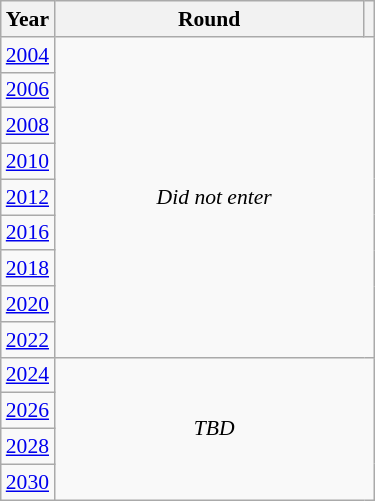<table class="wikitable" style="text-align: center; font-size:90%">
<tr>
<th>Year</th>
<th style="width:200px">Round</th>
<th></th>
</tr>
<tr>
<td><a href='#'>2004</a></td>
<td colspan="2" rowspan="9"><em>Did not enter</em></td>
</tr>
<tr>
<td><a href='#'>2006</a></td>
</tr>
<tr>
<td><a href='#'>2008</a></td>
</tr>
<tr>
<td><a href='#'>2010</a></td>
</tr>
<tr>
<td><a href='#'>2012</a></td>
</tr>
<tr>
<td><a href='#'>2016</a></td>
</tr>
<tr>
<td><a href='#'>2018</a></td>
</tr>
<tr>
<td><a href='#'>2020</a></td>
</tr>
<tr>
<td><a href='#'>2022</a></td>
</tr>
<tr>
<td><a href='#'>2024</a></td>
<td colspan="2" rowspan="4"><em>TBD</em></td>
</tr>
<tr>
<td><a href='#'>2026</a></td>
</tr>
<tr>
<td><a href='#'>2028</a></td>
</tr>
<tr>
<td><a href='#'>2030</a></td>
</tr>
</table>
